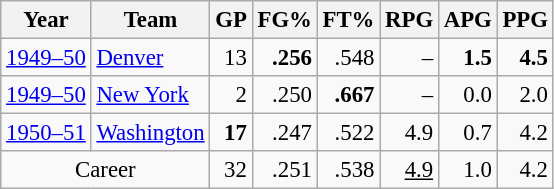<table class="wikitable sortable" style="font-size:95%; text-align:right;">
<tr>
<th>Year</th>
<th>Team</th>
<th>GP</th>
<th>FG%</th>
<th>FT%</th>
<th>RPG</th>
<th>APG</th>
<th>PPG</th>
</tr>
<tr>
<td style="text-align:left;"><a href='#'>1949–50</a></td>
<td style="text-align:left;"><a href='#'>Denver</a></td>
<td>13</td>
<td><strong>.256</strong></td>
<td>.548</td>
<td>–</td>
<td><strong>1.5</strong></td>
<td><strong>4.5</strong></td>
</tr>
<tr>
<td style="text-align:left;"><a href='#'>1949–50</a></td>
<td style="text-align:left;"><a href='#'>New York</a></td>
<td>2</td>
<td>.250</td>
<td><strong>.667</strong></td>
<td>–</td>
<td>0.0</td>
<td>2.0</td>
</tr>
<tr>
<td style="text-align:left;"><a href='#'>1950–51</a></td>
<td style="text-align:left;"><a href='#'>Washington</a></td>
<td><strong>17</strong></td>
<td>.247</td>
<td>.522</td>
<td>4.9</td>
<td>0.7</td>
<td>4.2</td>
</tr>
<tr>
<td colspan="2" style="text-align:center;">Career</td>
<td>32</td>
<td>.251</td>
<td>.538</td>
<td><u>4.9</u></td>
<td>1.0</td>
<td>4.2</td>
</tr>
</table>
